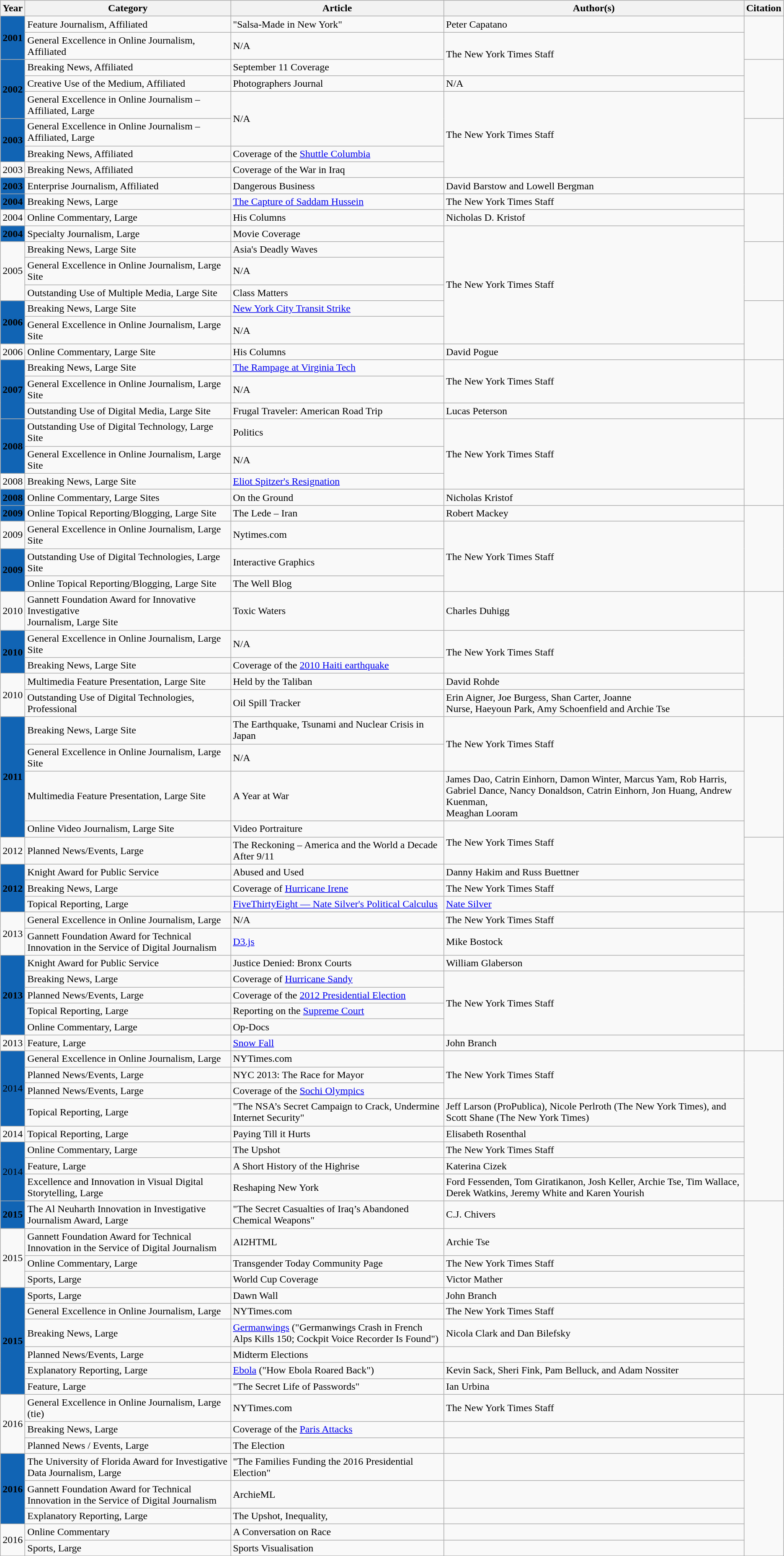<table class="wikitable">
<tr>
<th>Year</th>
<th>Category</th>
<th>Article</th>
<th>Author(s)</th>
<th>Citation</th>
</tr>
<tr>
<th rowspan="2" scope="row" style="text-align:center; background:#1164B4;">2001</th>
<td>Feature Journalism, Affiliated</td>
<td>"Salsa-Made in New York"</td>
<td>Peter Capatano</td>
<td rowspan="2"></td>
</tr>
<tr>
<td>General Excellence in Online Journalism, Affiliated</td>
<td>N/A</td>
<td rowspan="2">The New York Times Staff</td>
</tr>
<tr>
<th rowspan="3" scope="row" style="text-align:center; background:#1164B4;">2002</th>
<td>Breaking News, Affiliated</td>
<td>September 11 Coverage</td>
<td rowspan="3"></td>
</tr>
<tr>
<td>Creative Use of the Medium, Affiliated</td>
<td>Photographers Journal</td>
<td>N/A</td>
</tr>
<tr>
<td>General Excellence in Online Journalism – Affiliated, Large</td>
<td rowspan="2">N/A</td>
<td rowspan="4">The New York Times Staff</td>
</tr>
<tr>
<th rowspan="2" scope="row" style="text-align:center; background:#1164B4;">2003</th>
<td>General Excellence in Online Journalism – Affiliated, Large</td>
<td rowspan="4"></td>
</tr>
<tr>
<td>Breaking News, Affiliated</td>
<td>Coverage of the <a href='#'>Shuttle Columbia</a></td>
</tr>
<tr>
<td>2003</td>
<td>Breaking News, Affiliated</td>
<td>Coverage of the War in Iraq</td>
</tr>
<tr>
<th rowspan="1" scope="row" style="text-align:center; background:#1164B4;">2003</th>
<td>Enterprise Journalism, Affiliated</td>
<td>Dangerous Business</td>
<td>David Barstow and Lowell Bergman</td>
</tr>
<tr>
<th rowspan="1" scope="row" style="text-align:center; background:#1164B4;">2004</th>
<td>Breaking News, Large</td>
<td><a href='#'>The Capture of Saddam Hussein</a></td>
<td>The New York Times Staff</td>
<td rowspan="3"></td>
</tr>
<tr>
<td>2004</td>
<td>Online Commentary, Large</td>
<td>His Columns</td>
<td>Nicholas D. Kristof</td>
</tr>
<tr>
<th rowspan="1" scope="row" style="text-align:center; background:#1164B4;">2004</th>
<td>Specialty Journalism, Large</td>
<td>Movie Coverage</td>
<td rowspan="6">The New York Times Staff</td>
</tr>
<tr>
<td rowspan="3">2005</td>
<td>Breaking News, Large Site</td>
<td>Asia's Deadly Waves</td>
<td rowspan="3"></td>
</tr>
<tr>
<td>General Excellence in Online Journalism, Large Site</td>
<td>N/A</td>
</tr>
<tr>
<td>Outstanding Use of Multiple Media, Large Site</td>
<td>Class Matters</td>
</tr>
<tr>
<th rowspan="2" scope="row" style="text-align:center; background:#1164B4;">2006</th>
<td>Breaking News, Large Site</td>
<td><a href='#'>New York City Transit Strike</a></td>
<td rowspan="3"></td>
</tr>
<tr>
<td>General Excellence in Online Journalism, Large Site</td>
<td>N/A</td>
</tr>
<tr>
<td>2006</td>
<td>Online Commentary, Large Site</td>
<td>His Columns</td>
<td>David Pogue</td>
</tr>
<tr>
<th rowspan="3" scope="row" style="text-align:center; background:#1164B4;">2007</th>
<td>Breaking News, Large Site</td>
<td><a href='#'>The Rampage at Virginia Tech</a></td>
<td rowspan="2">The New York Times Staff</td>
<td rowspan="3"></td>
</tr>
<tr>
<td>General Excellence in Online Journalism, Large Site</td>
<td>N/A</td>
</tr>
<tr>
<td>Outstanding Use of Digital Media, Large Site</td>
<td>Frugal Traveler: American Road Trip</td>
<td>Lucas Peterson</td>
</tr>
<tr>
<td rowspan="2" scope="row" style="text-align:center; background:#1164B4;" !><strong>2008</strong></td>
<td>Outstanding Use of Digital Technology, Large Site</td>
<td>Politics</td>
<td rowspan="3">The New York Times Staff</td>
<td rowspan="4"></td>
</tr>
<tr>
<td>General Excellence in Online Journalism, Large Site</td>
<td>N/A</td>
</tr>
<tr>
<td>2008</td>
<td>Breaking News, Large Site</td>
<td><a href='#'>Eliot Spitzer's Resignation</a></td>
</tr>
<tr>
<th rowspan="1" scope="row" style="text-align:center; background:#1164B4;">2008</th>
<td>Online Commentary, Large Sites</td>
<td>On the Ground</td>
<td>Nicholas Kristof</td>
</tr>
<tr>
<th rowspan="1" scope="row" style="text-align:center; background:#1164B4;">2009</th>
<td>Online Topical Reporting/Blogging, Large Site</td>
<td>The Lede – Iran</td>
<td>Robert Mackey</td>
<td rowspan="4"></td>
</tr>
<tr>
<td>2009</td>
<td>General Excellence in Online Journalism, Large Site</td>
<td>Nytimes.com</td>
<td rowspan="3">The New York Times Staff</td>
</tr>
<tr>
<th style="text-align:center; background:#1164B4;" rowspan="2">2009</th>
<td>Outstanding Use of Digital Technologies, Large Site</td>
<td>Interactive Graphics</td>
</tr>
<tr>
<td>Online Topical Reporting/Blogging, Large Site</td>
<td>The Well Blog</td>
</tr>
<tr>
<td>2010</td>
<td>Gannett Foundation Award for Innovative Investigative<br>Journalism, Large Site</td>
<td>Toxic Waters</td>
<td>Charles Duhigg</td>
<td rowspan="5"></td>
</tr>
<tr>
<th style="text-align:center; background:#1164B4;" rowspan="2">2010</th>
<td>General Excellence in Online Journalism, Large Site</td>
<td>N/A</td>
<td rowspan="2">The New York Times Staff</td>
</tr>
<tr>
<td>Breaking News, Large Site</td>
<td>Coverage of the <a href='#'>2010 Haiti earthquake</a></td>
</tr>
<tr>
<td rowspan="2">2010</td>
<td>Multimedia Feature Presentation, Large Site</td>
<td>Held by the Taliban</td>
<td>David Rohde</td>
</tr>
<tr>
<td>Outstanding Use of Digital Technologies, Professional</td>
<td>Oil Spill Tracker</td>
<td>Erin Aigner, Joe Burgess, Shan Carter, Joanne<br>Nurse, Haeyoun Park, Amy Schoenfield and Archie Tse</td>
</tr>
<tr>
<th rowspan="4" style="text-align:center; background:#1164B4;">2011</th>
<td>Breaking News, Large Site</td>
<td>The Earthquake, Tsunami and Nuclear Crisis in Japan</td>
<td rowspan="2">The New York Times Staff</td>
<td rowspan="4"></td>
</tr>
<tr>
<td>General Excellence in Online Journalism, Large Site</td>
<td>N/A</td>
</tr>
<tr>
<td>Multimedia Feature Presentation, Large Site</td>
<td>A Year at War</td>
<td>James Dao, Catrin Einhorn, Damon Winter, Marcus Yam, Rob Harris, Gabriel Dance, Nancy Donaldson, Catrin Einhorn, Jon Huang, Andrew Kuenman,<br>Meaghan Looram</td>
</tr>
<tr>
<td>Online Video Journalism, Large Site</td>
<td>Video Portraiture</td>
<td rowspan="2">The New York Times Staff</td>
</tr>
<tr>
<td>2012</td>
<td>Planned News/Events, Large</td>
<td>The Reckoning – America and the World a Decade After 9/11</td>
<td rowspan="4"></td>
</tr>
<tr>
<th rowspan="3" style="text-align:center; background:#1164B4;">2012</th>
<td>Knight Award for Public Service</td>
<td>Abused and Used</td>
<td>Danny Hakim and Russ Buettner</td>
</tr>
<tr>
<td>Breaking News, Large</td>
<td>Coverage of <a href='#'>Hurricane Irene</a></td>
<td>The New York Times Staff</td>
</tr>
<tr>
<td>Topical Reporting, Large</td>
<td><a href='#'>FiveThirtyEight — Nate Silver's Political Calculus</a></td>
<td><a href='#'>Nate Silver</a></td>
</tr>
<tr>
<td rowspan="2">2013</td>
<td>General Excellence in Online Journalism, Large</td>
<td>N/A</td>
<td>The New York Times Staff</td>
<td rowspan="8"></td>
</tr>
<tr>
<td>Gannett Foundation Award for Technical Innovation in the Service of Digital Journalism</td>
<td><a href='#'>D3.js</a></td>
<td>Mike Bostock</td>
</tr>
<tr>
<th rowspan="5" style="text-align:center; background:#1164B4;">2013</th>
<td>Knight Award for Public Service</td>
<td>Justice Denied: Bronx Courts</td>
<td>William Glaberson</td>
</tr>
<tr>
<td>Breaking News, Large</td>
<td>Coverage of <a href='#'>Hurricane Sandy</a></td>
<td rowspan="4">The New York Times Staff</td>
</tr>
<tr>
<td>Planned News/Events, Large</td>
<td>Coverage of the <a href='#'>2012 Presidential Election</a></td>
</tr>
<tr>
<td>Topical Reporting, Large</td>
<td>Reporting on the <a href='#'>Supreme Court</a></td>
</tr>
<tr>
<td>Online Commentary, Large</td>
<td>Op-Docs</td>
</tr>
<tr>
<td>2013</td>
<td>Feature, Large</td>
<td><a href='#'>Snow Fall</a></td>
<td>John Branch</td>
</tr>
<tr>
<td rowspan="4" style="text-align:center; background:#1164B4;">2014</td>
<td>General Excellence in Online Journalism, Large</td>
<td>NYTimes.com</td>
<td rowspan="3">The New York Times Staff</td>
<td rowspan="8"></td>
</tr>
<tr>
<td>Planned News/Events, Large</td>
<td>NYC 2013: The Race for Mayor</td>
</tr>
<tr>
<td>Planned News/Events, Large</td>
<td>Coverage of the <a href='#'>Sochi Olympics</a></td>
</tr>
<tr>
<td>Topical Reporting, Large</td>
<td>"The NSA’s Secret Campaign to Crack, Undermine Internet Security"</td>
<td>Jeff Larson (ProPublica), Nicole Perlroth (The New York Times), and Scott Shane (The New York Times)</td>
</tr>
<tr>
<td>2014</td>
<td>Topical Reporting, Large</td>
<td>Paying Till it Hurts</td>
<td>Elisabeth Rosenthal</td>
</tr>
<tr>
<td rowspan="3" style="text-align:center; background:#1164B4;">2014</td>
<td>Online Commentary, Large</td>
<td>The Upshot</td>
<td>The New York Times Staff</td>
</tr>
<tr>
<td>Feature, Large</td>
<td>A Short History of the Highrise</td>
<td>Katerina Cizek</td>
</tr>
<tr>
<td>Excellence and Innovation in Visual Digital Storytelling, Large</td>
<td>Reshaping New York</td>
<td>Ford Fessenden, Tom Giratikanon, Josh Keller, Archie Tse, Tim Wallace, Derek Watkins, Jeremy White and Karen Yourish</td>
</tr>
<tr>
<th style="text-align:center; background:#1164B4;">2015</th>
<td>The Al Neuharth Innovation in Investigative Journalism Award, Large</td>
<td>"The Secret Casualties of Iraq’s Abandoned Chemical Weapons"</td>
<td>C.J. Chivers</td>
<td rowspan="10"></td>
</tr>
<tr>
<td rowspan="3">2015</td>
<td>Gannett Foundation Award for Technical Innovation in the Service of Digital Journalism</td>
<td>AI2HTML</td>
<td>Archie Tse</td>
</tr>
<tr>
<td>Online Commentary, Large</td>
<td>Transgender Today Community Page</td>
<td>The New York Times Staff</td>
</tr>
<tr>
<td>Sports, Large</td>
<td>World Cup Coverage</td>
<td>Victor Mather</td>
</tr>
<tr>
<th rowspan="6" style="text-align:center; background:#1164B4;">2015</th>
<td>Sports, Large</td>
<td>Dawn Wall</td>
<td>John Branch</td>
</tr>
<tr>
<td>General Excellence in Online Journalism, Large</td>
<td>NYTimes.com</td>
<td>The New York Times Staff</td>
</tr>
<tr>
<td>Breaking News, Large</td>
<td><a href='#'>Germanwings</a> ("Germanwings Crash in French Alps Kills 150; Cockpit Voice Recorder Is Found")</td>
<td>Nicola Clark and Dan Bilefsky</td>
</tr>
<tr>
<td>Planned News/Events, Large</td>
<td>Midterm Elections</td>
<td></td>
</tr>
<tr>
<td>Explanatory Reporting, Large</td>
<td><a href='#'>Ebola</a> ("How Ebola Roared Back")</td>
<td>Kevin Sack, Sheri Fink, Pam Belluck, and Adam Nossiter</td>
</tr>
<tr>
<td>Feature, Large</td>
<td>"The Secret Life of Passwords"</td>
<td>Ian Urbina</td>
</tr>
<tr>
<td rowspan="3">2016</td>
<td>General Excellence in Online Journalism, Large (tie)</td>
<td>NYTimes.com</td>
<td>The New York Times Staff</td>
<td rowspan="8"></td>
</tr>
<tr>
<td>Breaking News, Large</td>
<td>Coverage of the <a href='#'>Paris Attacks</a></td>
<td></td>
</tr>
<tr>
<td>Planned News / Events, Large</td>
<td>The Election</td>
<td></td>
</tr>
<tr>
<th rowspan="3" style="text-align:center; background:#1164B4;">2016</th>
<td>The University of Florida Award for Investigative Data Journalism, Large</td>
<td>"The Families Funding the 2016 Presidential Election"</td>
<td></td>
</tr>
<tr>
<td>Gannett Foundation Award for Technical Innovation in the Service of Digital Journalism</td>
<td>ArchieML</td>
<td></td>
</tr>
<tr>
<td>Explanatory Reporting, Large</td>
<td>The Upshot, Inequality,</td>
<td></td>
</tr>
<tr>
<td rowspan="2">2016</td>
<td>Online Commentary</td>
<td>A Conversation on Race</td>
<td></td>
</tr>
<tr>
<td>Sports, Large</td>
<td>Sports Visualisation</td>
<td></td>
</tr>
</table>
